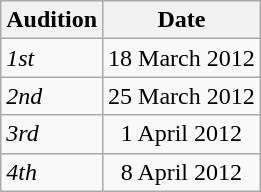<table class="wikitable">
<tr>
<th>Audition</th>
<th>Date</th>
</tr>
<tr>
<td><em>1st</em></td>
<td align=center>18 March 2012</td>
</tr>
<tr>
<td><em>2nd</em></td>
<td align=center>25 March 2012</td>
</tr>
<tr>
<td><em>3rd</em></td>
<td align=center>1 April 2012</td>
</tr>
<tr>
<td><em>4th</em></td>
<td align=center>8 April 2012</td>
</tr>
</table>
